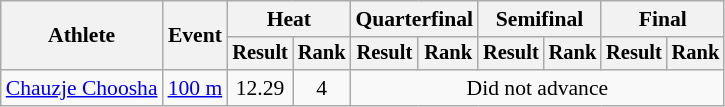<table class="wikitable" style="font-size:90%">
<tr>
<th rowspan="2">Athlete</th>
<th rowspan="2">Event</th>
<th colspan="2">Heat</th>
<th colspan="2">Quarterfinal</th>
<th colspan="2">Semifinal</th>
<th colspan="2">Final</th>
</tr>
<tr style="font-size:95%">
<th>Result</th>
<th>Rank</th>
<th>Result</th>
<th>Rank</th>
<th>Result</th>
<th>Rank</th>
<th>Result</th>
<th>Rank</th>
</tr>
<tr align=center>
<td align=left><a href='#'>Chauzje Choosha</a></td>
<td align=left><a href='#'>100 m</a></td>
<td>12.29</td>
<td>4</td>
<td colspan=6>Did not advance</td>
</tr>
</table>
